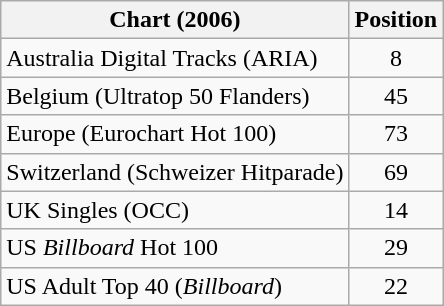<table class="wikitable sortable">
<tr>
<th>Chart (2006)</th>
<th>Position</th>
</tr>
<tr>
<td>Australia Digital Tracks (ARIA)</td>
<td style="text-align:center;">8</td>
</tr>
<tr>
<td>Belgium (Ultratop 50 Flanders)</td>
<td style="text-align:center;">45</td>
</tr>
<tr>
<td>Europe (Eurochart Hot 100)</td>
<td style="text-align:center;">73</td>
</tr>
<tr>
<td>Switzerland (Schweizer Hitparade)</td>
<td style="text-align:center;">69</td>
</tr>
<tr>
<td>UK Singles (OCC)</td>
<td style="text-align:center;">14</td>
</tr>
<tr>
<td>US <em>Billboard</em> Hot 100</td>
<td style="text-align:center;">29</td>
</tr>
<tr>
<td>US Adult Top 40 (<em>Billboard</em>)</td>
<td style="text-align:center;">22</td>
</tr>
</table>
